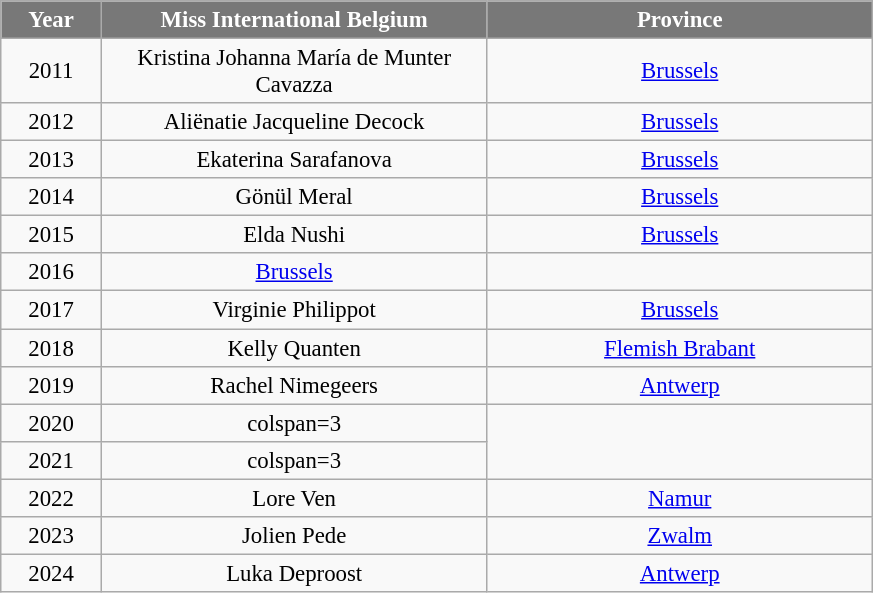<table class="wikitable sortable" style="font-size: 95%; text-align:center">
<tr>
<th width="60" style="background-color:#787878;color:#FFFFFF;">Year</th>
<th width="250" style="background-color:#787878;color:#FFFFFF;">Miss International Belgium</th>
<th width="250" style="background-color:#787878;color:#FFFFFF;">Province</th>
</tr>
<tr>
<td>2011</td>
<td>Kristina Johanna María de Munter Cavazza</td>
<td><a href='#'>Brussels</a></td>
</tr>
<tr>
<td>2012</td>
<td>Aliënatie Jacqueline Decock</td>
<td><a href='#'>Brussels</a></td>
</tr>
<tr>
<td>2013</td>
<td>Ekaterina Sarafanova</td>
<td><a href='#'>Brussels</a></td>
</tr>
<tr>
<td>2014</td>
<td>Gönül Meral</td>
<td><a href='#'>Brussels</a></td>
</tr>
<tr>
<td>2015</td>
<td>Elda Nushi</td>
<td><a href='#'>Brussels</a></td>
</tr>
<tr>
<td>2016</td>
<td Caroline Sophie Julie van Hoye><a href='#'>Brussels</a></td>
</tr>
<tr>
<td>2017</td>
<td>Virginie Philippot</td>
<td><a href='#'>Brussels</a></td>
</tr>
<tr>
<td>2018</td>
<td>Kelly Quanten</td>
<td><a href='#'>Flemish Brabant</a></td>
</tr>
<tr>
<td>2019</td>
<td>Rachel Nimegeers</td>
<td><a href='#'>Antwerp</a></td>
</tr>
<tr>
<td>2020</td>
<td>colspan=3 </td>
</tr>
<tr>
<td>2021</td>
<td>colspan=3 </td>
</tr>
<tr>
<td>2022</td>
<td>Lore Ven</td>
<td><a href='#'>Namur</a></td>
</tr>
<tr>
<td>2023</td>
<td>Jolien Pede</td>
<td><a href='#'>Zwalm</a></td>
</tr>
<tr>
<td>2024</td>
<td>Luka Deproost</td>
<td><a href='#'>Antwerp</a></td>
</tr>
</table>
